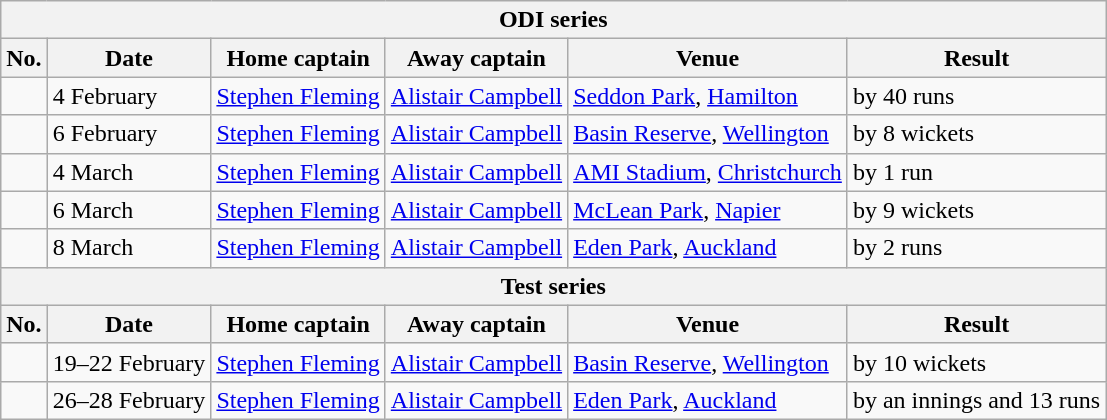<table class="wikitable">
<tr>
<th colspan="9">ODI series</th>
</tr>
<tr>
<th>No.</th>
<th>Date</th>
<th>Home captain</th>
<th>Away captain</th>
<th>Venue</th>
<th>Result</th>
</tr>
<tr>
<td></td>
<td>4 February</td>
<td><a href='#'>Stephen Fleming</a></td>
<td><a href='#'>Alistair Campbell</a></td>
<td><a href='#'>Seddon Park</a>, <a href='#'>Hamilton</a></td>
<td> by 40 runs</td>
</tr>
<tr>
<td></td>
<td>6 February</td>
<td><a href='#'>Stephen Fleming</a></td>
<td><a href='#'>Alistair Campbell</a></td>
<td><a href='#'>Basin Reserve</a>, <a href='#'>Wellington</a></td>
<td> by 8 wickets</td>
</tr>
<tr>
<td></td>
<td>4 March</td>
<td><a href='#'>Stephen Fleming</a></td>
<td><a href='#'>Alistair Campbell</a></td>
<td><a href='#'>AMI Stadium</a>, <a href='#'>Christchurch</a></td>
<td> by 1 run</td>
</tr>
<tr>
<td></td>
<td>6 March</td>
<td><a href='#'>Stephen Fleming</a></td>
<td><a href='#'>Alistair Campbell</a></td>
<td><a href='#'>McLean Park</a>, <a href='#'>Napier</a></td>
<td> by 9 wickets</td>
</tr>
<tr>
<td></td>
<td>8 March</td>
<td><a href='#'>Stephen Fleming</a></td>
<td><a href='#'>Alistair Campbell</a></td>
<td><a href='#'>Eden Park</a>, <a href='#'>Auckland</a></td>
<td> by 2 runs</td>
</tr>
<tr>
<th colspan="9">Test series</th>
</tr>
<tr>
<th>No.</th>
<th>Date</th>
<th>Home captain</th>
<th>Away captain</th>
<th>Venue</th>
<th>Result</th>
</tr>
<tr>
<td></td>
<td>19–22 February</td>
<td><a href='#'>Stephen Fleming</a></td>
<td><a href='#'>Alistair Campbell</a></td>
<td><a href='#'>Basin Reserve</a>, <a href='#'>Wellington</a></td>
<td> by 10 wickets</td>
</tr>
<tr>
<td></td>
<td>26–28 February</td>
<td><a href='#'>Stephen Fleming</a></td>
<td><a href='#'>Alistair Campbell</a></td>
<td><a href='#'>Eden Park</a>, <a href='#'>Auckland</a></td>
<td> by an innings and 13 runs</td>
</tr>
</table>
